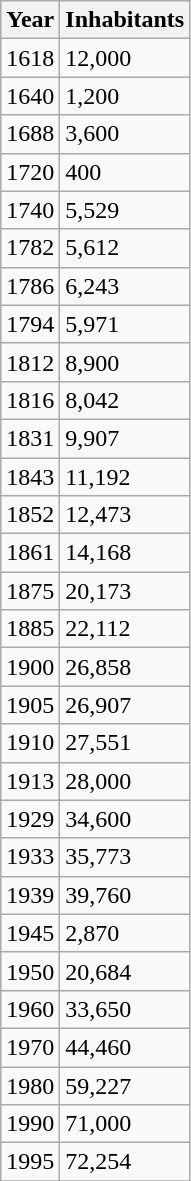<table class="wikitable">
<tr>
<th>Year</th>
<th>Inhabitants</th>
</tr>
<tr>
<td>1618</td>
<td>12,000</td>
</tr>
<tr>
<td>1640</td>
<td>1,200</td>
</tr>
<tr>
<td>1688</td>
<td>3,600</td>
</tr>
<tr>
<td>1720</td>
<td>400</td>
</tr>
<tr>
<td>1740</td>
<td>5,529</td>
</tr>
<tr>
<td>1782</td>
<td>5,612</td>
</tr>
<tr>
<td>1786</td>
<td>6,243</td>
</tr>
<tr>
<td>1794</td>
<td>5,971</td>
</tr>
<tr>
<td>1812</td>
<td>8,900</td>
</tr>
<tr>
<td>1816</td>
<td>8,042</td>
</tr>
<tr>
<td>1831</td>
<td>9,907</td>
</tr>
<tr>
<td>1843</td>
<td>11,192</td>
</tr>
<tr>
<td>1852</td>
<td>12,473</td>
</tr>
<tr>
<td>1861</td>
<td>14,168</td>
</tr>
<tr>
<td>1875</td>
<td>20,173</td>
</tr>
<tr>
<td>1885</td>
<td>22,112</td>
</tr>
<tr>
<td>1900</td>
<td>26,858</td>
</tr>
<tr>
<td>1905</td>
<td>26,907</td>
</tr>
<tr>
<td>1910</td>
<td>27,551</td>
</tr>
<tr>
<td>1913</td>
<td>28,000</td>
</tr>
<tr>
<td>1929</td>
<td>34,600</td>
</tr>
<tr>
<td>1933</td>
<td>35,773</td>
</tr>
<tr>
<td>1939</td>
<td>39,760</td>
</tr>
<tr>
<td>1945</td>
<td>2,870</td>
</tr>
<tr>
<td>1950</td>
<td>20,684</td>
</tr>
<tr>
<td>1960</td>
<td>33,650</td>
</tr>
<tr>
<td>1970</td>
<td>44,460</td>
</tr>
<tr>
<td>1980</td>
<td>59,227</td>
</tr>
<tr>
<td>1990</td>
<td>71,000</td>
</tr>
<tr>
<td>1995</td>
<td>72,254</td>
</tr>
<tr>
</tr>
</table>
